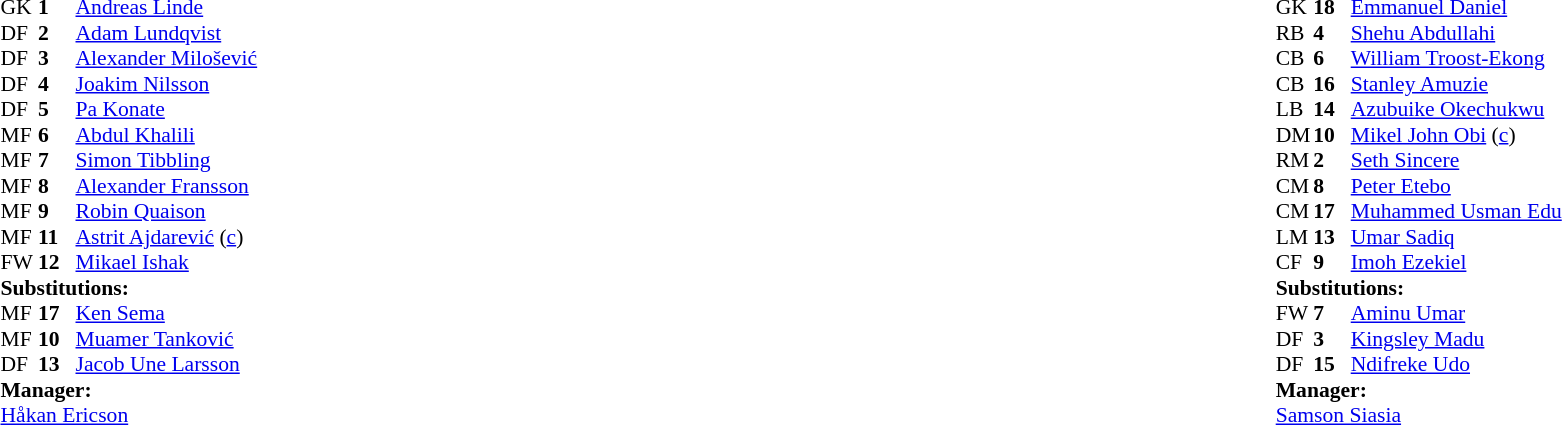<table width="100%">
<tr>
<td valign="top" width="50%"><br><table style="font-size: 90%" cellspacing="0" cellpadding="0">
<tr>
<th width="25"></th>
<th width="25"></th>
</tr>
<tr>
<td>GK</td>
<td><strong>1</strong></td>
<td><a href='#'>Andreas Linde</a></td>
</tr>
<tr>
<td>DF</td>
<td><strong>2</strong></td>
<td><a href='#'>Adam Lundqvist</a></td>
<td></td>
<td></td>
</tr>
<tr>
<td>DF</td>
<td><strong>3</strong></td>
<td><a href='#'>Alexander Milošević</a></td>
</tr>
<tr>
<td>DF</td>
<td><strong>4</strong></td>
<td><a href='#'>Joakim Nilsson</a></td>
</tr>
<tr>
<td>DF</td>
<td><strong>5</strong></td>
<td><a href='#'>Pa Konate</a></td>
</tr>
<tr>
<td>MF</td>
<td><strong>6</strong></td>
<td><a href='#'>Abdul Khalili</a></td>
</tr>
<tr>
<td>MF</td>
<td><strong>7</strong></td>
<td><a href='#'>Simon Tibbling</a></td>
</tr>
<tr>
<td>MF</td>
<td><strong>8</strong></td>
<td><a href='#'>Alexander Fransson</a></td>
<td></td>
<td></td>
</tr>
<tr>
<td>MF</td>
<td><strong>9</strong></td>
<td><a href='#'>Robin Quaison</a></td>
<td></td>
<td></td>
</tr>
<tr>
<td>MF</td>
<td><strong>11</strong></td>
<td><a href='#'>Astrit Ajdarević</a> (<a href='#'>c</a>)</td>
</tr>
<tr>
<td>FW</td>
<td><strong>12</strong></td>
<td><a href='#'>Mikael Ishak</a></td>
</tr>
<tr>
<td colspan=3><strong>Substitutions:</strong></td>
</tr>
<tr>
<td>MF</td>
<td><strong>17</strong></td>
<td><a href='#'>Ken Sema</a></td>
<td></td>
<td></td>
</tr>
<tr>
<td>MF</td>
<td><strong>10</strong></td>
<td><a href='#'>Muamer Tanković</a></td>
<td></td>
<td></td>
</tr>
<tr>
<td>DF</td>
<td><strong>13</strong></td>
<td><a href='#'>Jacob Une Larsson</a></td>
<td></td>
<td></td>
</tr>
<tr>
<td colspan=3><strong>Manager:</strong></td>
</tr>
<tr>
<td colspan=3><a href='#'>Håkan Ericson</a></td>
</tr>
</table>
</td>
<td valign="top"></td>
<td valign="top" width="50%"><br><table style="font-size: 90%" cellspacing="0" cellpadding="0" align="center">
<tr>
<th width="25"></th>
<th width="25"></th>
</tr>
<tr>
<td>GK</td>
<td><strong>18</strong></td>
<td><a href='#'>Emmanuel Daniel</a></td>
</tr>
<tr>
<td>RB</td>
<td><strong>4</strong></td>
<td><a href='#'>Shehu Abdullahi</a></td>
<td></td>
<td></td>
</tr>
<tr>
<td>CB</td>
<td><strong>6</strong></td>
<td><a href='#'>William Troost-Ekong</a></td>
</tr>
<tr>
<td>CB</td>
<td><strong>16</strong></td>
<td><a href='#'>Stanley Amuzie</a></td>
</tr>
<tr>
<td>LB</td>
<td><strong>14</strong></td>
<td><a href='#'>Azubuike Okechukwu</a></td>
</tr>
<tr>
<td>DM</td>
<td><strong>10</strong></td>
<td><a href='#'>Mikel John Obi</a> (<a href='#'>c</a>)</td>
<td></td>
<td></td>
</tr>
<tr>
<td>RM</td>
<td><strong>2</strong></td>
<td><a href='#'>Seth Sincere</a></td>
</tr>
<tr>
<td>CM</td>
<td><strong>8</strong></td>
<td><a href='#'>Peter Etebo</a></td>
</tr>
<tr>
<td>CM</td>
<td><strong>17</strong></td>
<td><a href='#'>Muhammed Usman Edu</a></td>
</tr>
<tr>
<td>LM</td>
<td><strong>13</strong></td>
<td><a href='#'>Umar Sadiq</a></td>
<td></td>
<td></td>
</tr>
<tr>
<td>CF</td>
<td><strong>9</strong></td>
<td><a href='#'>Imoh Ezekiel</a></td>
</tr>
<tr>
<td colspan=3><strong>Substitutions:</strong></td>
</tr>
<tr>
<td>FW</td>
<td><strong>7</strong></td>
<td><a href='#'>Aminu Umar</a></td>
<td></td>
<td></td>
</tr>
<tr>
<td>DF</td>
<td><strong>3</strong></td>
<td><a href='#'>Kingsley Madu</a></td>
<td></td>
<td></td>
</tr>
<tr>
<td>DF</td>
<td><strong>15</strong></td>
<td><a href='#'>Ndifreke Udo</a></td>
<td></td>
<td></td>
</tr>
<tr>
<td colspan=3><strong>Manager:</strong></td>
</tr>
<tr>
<td colspan=3><a href='#'>Samson Siasia</a></td>
</tr>
</table>
</td>
</tr>
</table>
